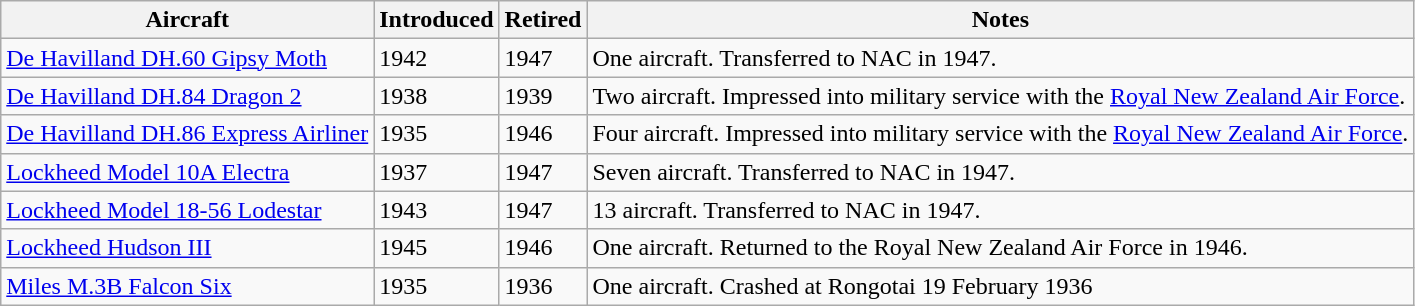<table class="wikitable sortable">
<tr>
<th>Aircraft</th>
<th>Introduced</th>
<th>Retired</th>
<th>Notes</th>
</tr>
<tr>
<td><a href='#'>De Havilland DH.60 Gipsy Moth</a></td>
<td>1942</td>
<td>1947</td>
<td>One aircraft. Transferred to NAC in 1947.</td>
</tr>
<tr>
<td><a href='#'>De Havilland DH.84 Dragon 2</a></td>
<td>1938</td>
<td>1939</td>
<td>Two aircraft. Impressed into military service with the <a href='#'>Royal New Zealand Air Force</a>.</td>
</tr>
<tr>
<td><a href='#'>De Havilland DH.86 Express Airliner</a></td>
<td>1935</td>
<td>1946</td>
<td>Four aircraft. Impressed into military service with the <a href='#'>Royal New Zealand Air Force</a>.</td>
</tr>
<tr>
<td><a href='#'>Lockheed Model 10A Electra</a></td>
<td>1937</td>
<td>1947</td>
<td>Seven aircraft. Transferred to NAC in 1947.</td>
</tr>
<tr>
<td><a href='#'>Lockheed Model 18-56 Lodestar</a></td>
<td>1943</td>
<td>1947</td>
<td>13 aircraft. Transferred to NAC in 1947.</td>
</tr>
<tr>
<td><a href='#'>Lockheed Hudson III</a></td>
<td>1945</td>
<td>1946</td>
<td>One aircraft. Returned to the Royal New Zealand Air Force in 1946.</td>
</tr>
<tr>
<td><a href='#'>Miles M.3B Falcon Six</a></td>
<td>1935</td>
<td>1936</td>
<td>One aircraft. Crashed at Rongotai 19 February 1936</td>
</tr>
</table>
